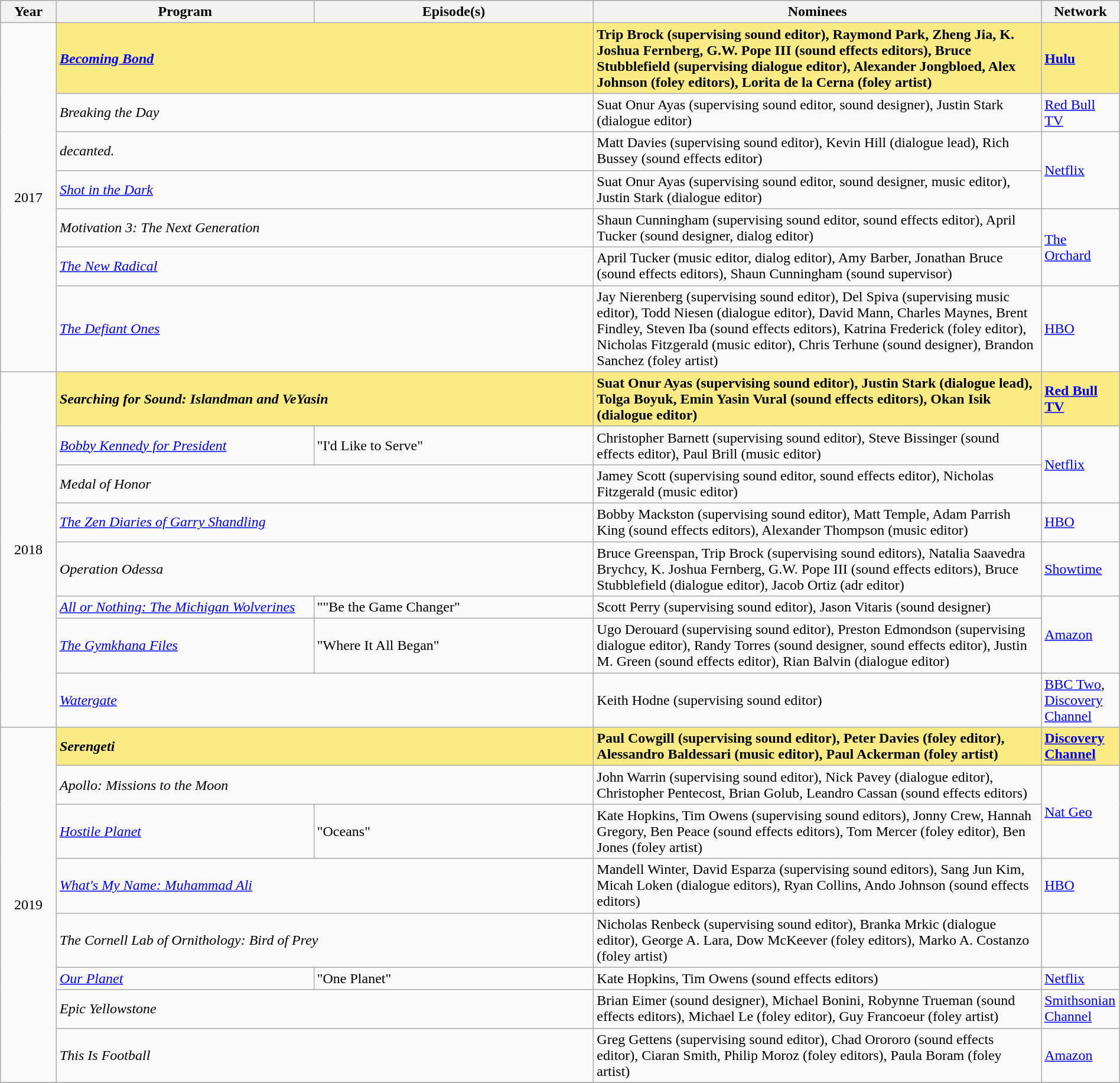<table class="wikitable" style="width:100%">
<tr bgcolor="#bebebe">
<th width="5%">Year</th>
<th width="23%">Program</th>
<th width="25%">Episode(s)</th>
<th width="40%">Nominees</th>
<th width="7%">Network</th>
</tr>
<tr>
<td rowspan=7 style="text-align:center">2017<br></td>
<td colspan="2" style="background:#FAEB86;"><strong><em><a href='#'>Becoming Bond</a></em></strong></td>
<td style="background:#FAEB86;"><strong>Trip Brock (supervising sound editor), Raymond Park, Zheng Jia, K. Joshua Fernberg, G.W. Pope III (sound effects editors), Bruce Stubblefield (supervising dialogue editor), Alexander Jongbloed, Alex Johnson (foley editors), Lorita de la Cerna (foley artist)</strong></td>
<td style="background:#FAEB86;"><strong><a href='#'>Hulu</a></strong></td>
</tr>
<tr>
<td colspan="2"><em>Breaking the Day</em></td>
<td>Suat Onur Ayas (supervising sound editor, sound designer), Justin Stark (dialogue editor)</td>
<td><a href='#'>Red Bull TV</a></td>
</tr>
<tr>
<td colspan="2"><em>decanted.</em></td>
<td>Matt Davies (supervising sound editor), Kevin Hill (dialogue lead), Rich Bussey (sound effects editor)</td>
<td rowspan="2"><a href='#'>Netflix</a></td>
</tr>
<tr>
<td colspan="2"><em><a href='#'>Shot in the Dark</a></em></td>
<td>Suat Onur Ayas (supervising sound editor, sound designer, music editor), Justin Stark (dialogue editor)</td>
</tr>
<tr>
<td colspan="2"><em>Motivation 3: The Next Generation</em></td>
<td>Shaun Cunningham (supervising sound editor, sound effects editor), April Tucker (sound designer, dialog editor)</td>
<td rowspan="2"><a href='#'>The Orchard</a></td>
</tr>
<tr>
<td colspan="2"><em><a href='#'>The New Radical</a></em></td>
<td>April Tucker (music editor, dialog editor), Amy Barber, Jonathan Bruce (sound effects editors), Shaun Cunningham (sound supervisor)</td>
</tr>
<tr>
<td colspan="2"><em><a href='#'>The Defiant Ones</a></em></td>
<td>Jay Nierenberg (supervising sound editor), Del Spiva (supervising music editor), Todd Niesen (dialogue editor), David Mann, Charles Maynes, Brent Findley, Steven Iba (sound effects editors), Katrina Frederick (foley editor), Nicholas Fitzgerald (music editor), Chris Terhune (sound designer), Brandon Sanchez (foley artist)</td>
<td><a href='#'>HBO</a></td>
</tr>
<tr>
<td rowspan=8 style="text-align:center">2018<br></td>
<td colspan="2" style="background:#FAEB86;"><strong><em>Searching for Sound: Islandman and VeYasin</em></strong></td>
<td style="background:#FAEB86;"><strong>Suat Onur Ayas (supervising sound editor), Justin Stark (dialogue lead), Tolga Boyuk, Emin Yasin Vural (sound effects editors), Okan Isik (dialogue editor)</strong></td>
<td style="background:#FAEB86;"><strong><a href='#'>Red Bull TV</a></strong></td>
</tr>
<tr>
<td><em><a href='#'>Bobby Kennedy for President</a></em></td>
<td>"I'd Like to Serve"</td>
<td>Christopher Barnett (supervising sound editor), Steve Bissinger (sound effects editor), Paul Brill (music editor)</td>
<td rowspan="2"><a href='#'>Netflix</a></td>
</tr>
<tr>
<td colspan="2"><em>Medal of Honor</em></td>
<td>Jamey Scott (supervising sound editor, sound effects editor), Nicholas Fitzgerald (music editor)</td>
</tr>
<tr>
<td colspan="2"><em><a href='#'>The Zen Diaries of Garry Shandling</a></em></td>
<td>Bobby Mackston (supervising sound editor), Matt Temple, Adam Parrish King (sound effects editors), Alexander Thompson (music editor)</td>
<td><a href='#'>HBO</a></td>
</tr>
<tr>
<td colspan="2"><em>Operation Odessa</em></td>
<td>Bruce Greenspan, Trip Brock (supervising sound editors), Natalia Saavedra Brychcy, K. Joshua Fernberg, G.W. Pope III (sound effects editors), Bruce Stubblefield (dialogue editor), Jacob Ortiz (adr editor)</td>
<td><a href='#'>Showtime</a></td>
</tr>
<tr>
<td><em><a href='#'>All or Nothing: The Michigan Wolverines</a></em></td>
<td>""Be the Game Changer"</td>
<td>Scott Perry (supervising sound editor), Jason Vitaris (sound designer)</td>
<td rowspan="2"><a href='#'>Amazon</a></td>
</tr>
<tr>
<td><em><a href='#'>The Gymkhana Files</a></em></td>
<td>"Where It All Began"</td>
<td>Ugo Derouard (supervising sound editor), Preston Edmondson (supervising dialogue editor), Randy Torres (sound designer, sound effects editor), Justin M. Green (sound effects editor), Rian Balvin (dialogue editor)</td>
</tr>
<tr>
<td colspan="2"><em><a href='#'>Watergate</a></em></td>
<td>Keith Hodne (supervising sound editor)</td>
<td><a href='#'>BBC Two</a>,<br><a href='#'>Discovery Channel</a></td>
</tr>
<tr>
<td rowspan=8 style="text-align:center">2019<br></td>
<td colspan="2" style="background:#FAEB86;"><strong><em>Serengeti</em></strong></td>
<td style="background:#FAEB86;"><strong>Paul Cowgill (supervising sound editor), Peter Davies (foley editor), Alessandro Baldessari (music editor), Paul Ackerman (foley artist)</strong></td>
<td style="background:#FAEB86;"><strong><a href='#'>Discovery Channel</a></strong></td>
</tr>
<tr>
<td colspan="2"><em>Apollo: Missions to the Moon</em></td>
<td>John Warrin (supervising sound editor), Nick Pavey (dialogue editor), Christopher Pentecost, Brian Golub, Leandro Cassan (sound effects editors)</td>
<td rowspan="2"><a href='#'>Nat Geo</a></td>
</tr>
<tr>
<td><em><a href='#'>Hostile Planet</a></em></td>
<td>"Oceans"</td>
<td>Kate Hopkins, Tim Owens (supervising sound editors), Jonny Crew, Hannah Gregory, Ben Peace (sound effects editors), Tom Mercer (foley editor), Ben Jones (foley artist)</td>
</tr>
<tr>
<td colspan="2"><em><a href='#'>What's My Name: Muhammad Ali</a></em></td>
<td>Mandell Winter, David Esparza (supervising sound editors), Sang Jun Kim, Micah Loken (dialogue editors), Ryan Collins, Ando Johnson (sound effects editors)</td>
<td><a href='#'>HBO</a></td>
</tr>
<tr>
<td colspan="2"><em>The Cornell Lab of Ornithology: Bird of Prey</em></td>
<td>Nicholas Renbeck (supervising sound editor), Branka Mrkic (dialogue editor), George A. Lara, Dow McKeever (foley editors), Marko A. Costanzo (foley artist)</td>
<td></td>
</tr>
<tr>
<td><em><a href='#'>Our Planet</a></em></td>
<td>"One Planet"</td>
<td>Kate Hopkins, Tim Owens (sound effects editors)</td>
<td><a href='#'>Netflix</a></td>
</tr>
<tr>
<td colspan="2"><em>Epic Yellowstone</em></td>
<td>Brian Eimer (sound designer), Michael Bonini, Robynne Trueman (sound effects editors), Michael Le (foley editor), Guy Francoeur (foley artist)</td>
<td><a href='#'>Smithsonian Channel</a></td>
</tr>
<tr>
<td colspan="2"><em>This Is Football</em></td>
<td>Greg Gettens (supervising sound editor), Chad Orororo (sound effects editor), Ciaran Smith, Philip Moroz (foley editors), Paula Boram (foley artist)</td>
<td><a href='#'>Amazon</a></td>
</tr>
<tr>
</tr>
</table>
